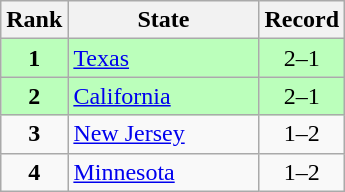<table class="wikitable">
<tr>
<th>Rank</th>
<th>State</th>
<th>Record</th>
</tr>
<tr bgcolor="bbffbb">
<td align=center><strong>1</strong></td>
<td align="left" width="120"> <a href='#'>Texas</a></td>
<td align=center>2–1</td>
</tr>
<tr bgcolor="bbffbb">
<td align=center><strong>2</strong></td>
<td align="left" width="120"> <a href='#'>California</a></td>
<td align=center>2–1</td>
</tr>
<tr>
<td align=center><strong>3</strong></td>
<td align="left" width="120"> <a href='#'>New Jersey</a></td>
<td align=center>1–2</td>
</tr>
<tr>
<td align=center><strong>4</strong></td>
<td align="left" width="120"> <a href='#'>Minnesota</a></td>
<td align=center>1–2</td>
</tr>
</table>
